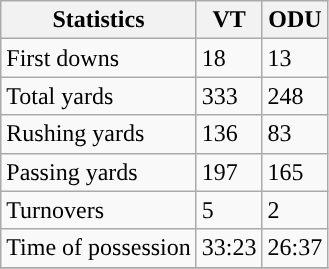<table class="wikitable">
<tr>
<th>Statistics</th>
<th>VT</th>
<th>ODU</th>
</tr>
<tr>
<td>First downs</td>
<td>18</td>
<td>13</td>
</tr>
<tr>
<td>Total yards</td>
<td>333</td>
<td>248</td>
</tr>
<tr>
<td>Rushing yards</td>
<td>136</td>
<td>83</td>
</tr>
<tr>
<td>Passing yards</td>
<td>197</td>
<td>165</td>
</tr>
<tr>
<td>Turnovers</td>
<td>5</td>
<td>2</td>
</tr>
<tr>
<td>Time of possession</td>
<td>33:23</td>
<td>26:37</td>
</tr>
<tr>
</tr>
</table>
